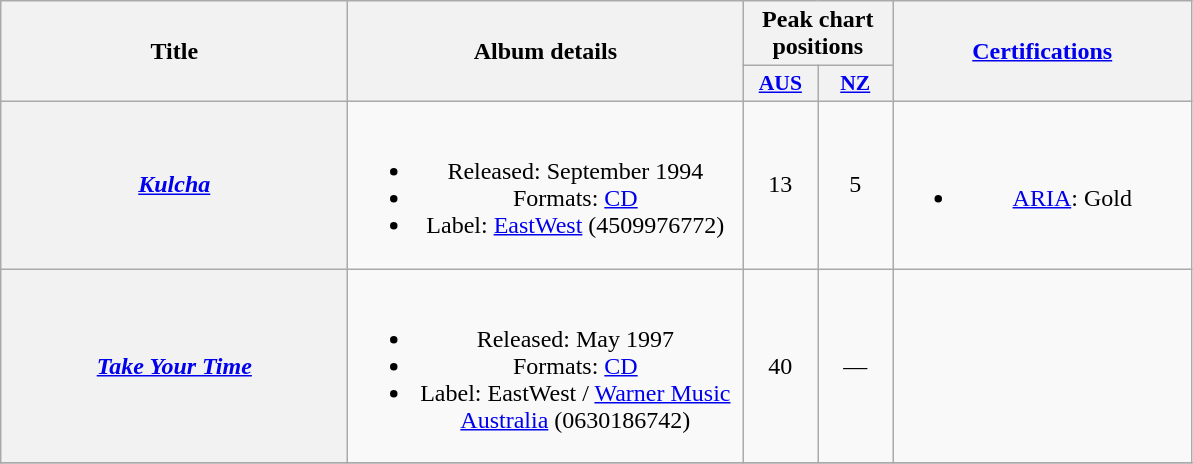<table class="wikitable plainrowheaders" style="text-align:center;">
<tr>
<th scope="col" rowspan="2" style="width:14em;">Title</th>
<th scope="col" rowspan="2" style="width:16em;">Album details</th>
<th scope="col" colspan="2">Peak chart positions</th>
<th scope="col" rowspan="2" style="width:12em;"><a href='#'>Certifications</a></th>
</tr>
<tr>
<th scope="col" style="width:3em;font-size:90%;"><a href='#'>AUS</a><br></th>
<th scope="col" style="width:3em;font-size:90%;"><a href='#'>NZ</a><br></th>
</tr>
<tr>
<th scope="row"><em><a href='#'>Kulcha</a></em></th>
<td><br><ul><li>Released: September 1994</li><li>Formats: <a href='#'>CD</a></li><li>Label: <a href='#'>EastWest</a> (4509976772)</li></ul></td>
<td>13</td>
<td>5</td>
<td><br><ul><li><a href='#'>ARIA</a>: Gold</li></ul></td>
</tr>
<tr>
<th scope="row"><em><a href='#'>Take Your Time</a></em></th>
<td><br><ul><li>Released: May 1997</li><li>Formats: <a href='#'>CD</a></li><li>Label: EastWest / <a href='#'>Warner Music Australia</a> (0630186742)</li></ul></td>
<td>40</td>
<td>—</td>
<td></td>
</tr>
<tr>
</tr>
</table>
